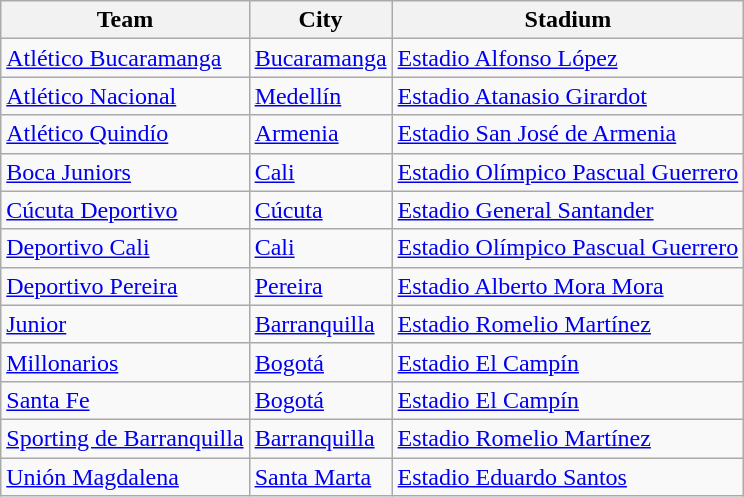<table class="wikitable sortable">
<tr>
<th>Team</th>
<th>City</th>
<th>Stadium</th>
</tr>
<tr>
<td><a href='#'>Atlético Bucaramanga</a></td>
<td><a href='#'>Bucaramanga</a></td>
<td><a href='#'>Estadio Alfonso López</a></td>
</tr>
<tr>
<td><a href='#'>Atlético Nacional</a></td>
<td><a href='#'>Medellín</a></td>
<td><a href='#'>Estadio Atanasio Girardot</a></td>
</tr>
<tr>
<td><a href='#'>Atlético Quindío</a></td>
<td><a href='#'>Armenia</a></td>
<td><a href='#'>Estadio San José de Armenia</a></td>
</tr>
<tr>
<td><a href='#'>Boca Juniors</a></td>
<td><a href='#'>Cali</a></td>
<td><a href='#'>Estadio Olímpico Pascual Guerrero</a></td>
</tr>
<tr>
<td><a href='#'>Cúcuta Deportivo</a></td>
<td><a href='#'>Cúcuta</a></td>
<td><a href='#'>Estadio General Santander</a></td>
</tr>
<tr>
<td><a href='#'>Deportivo Cali</a></td>
<td><a href='#'>Cali</a></td>
<td><a href='#'>Estadio Olímpico Pascual Guerrero</a></td>
</tr>
<tr>
<td><a href='#'>Deportivo Pereira</a></td>
<td><a href='#'>Pereira</a></td>
<td><a href='#'>Estadio Alberto Mora Mora</a></td>
</tr>
<tr>
<td><a href='#'>Junior</a></td>
<td><a href='#'>Barranquilla</a></td>
<td><a href='#'>Estadio Romelio Martínez</a></td>
</tr>
<tr>
<td><a href='#'>Millonarios</a></td>
<td><a href='#'>Bogotá</a></td>
<td><a href='#'>Estadio El Campín</a></td>
</tr>
<tr>
<td><a href='#'>Santa Fe</a></td>
<td><a href='#'>Bogotá</a></td>
<td><a href='#'>Estadio El Campín</a></td>
</tr>
<tr>
<td><a href='#'>Sporting de Barranquilla</a></td>
<td><a href='#'>Barranquilla</a></td>
<td><a href='#'>Estadio Romelio Martínez</a></td>
</tr>
<tr>
<td><a href='#'>Unión Magdalena</a></td>
<td><a href='#'>Santa Marta</a></td>
<td><a href='#'>Estadio Eduardo Santos</a></td>
</tr>
</table>
